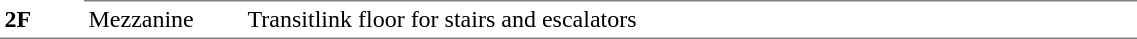<table table border=0 cellspacing=0 cellpadding=3>
<tr>
<td style="border-bottom:solid 1px gray;border-top:solid 1px white;" width=50 valign=top><strong>2F</strong></td>
<td style="border-top:solid 1px gray;border-bottom:solid 1px gray;" width=100 valign=top>Mezzanine</td>
<td style="border-top:solid 1px gray;border-bottom:solid 1px gray;" width=590 valign=top>Transitlink floor for stairs and escalators</td>
</tr>
<tr>
</tr>
</table>
